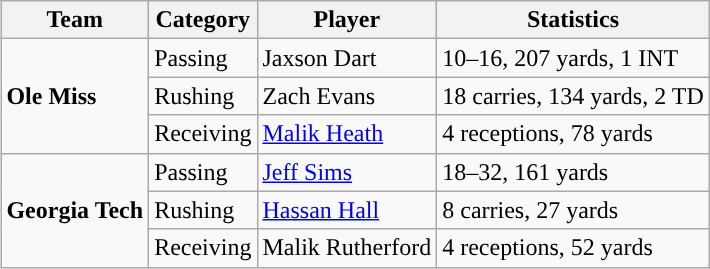<table class="wikitable" style="float: right;">
<tr>
<th>Team</th>
<th>Category</th>
<th>Player</th>
<th>Statistics</th>
</tr>
<tr>
<td rowspan=3><strong>Ole Miss</strong></td>
<td>Passing</td>
<td>Jaxson Dart</td>
<td>10–16, 207 yards, 1 INT</td>
</tr>
<tr>
<td>Rushing</td>
<td>Zach Evans</td>
<td>18 carries, 134 yards, 2 TD</td>
</tr>
<tr>
<td>Receiving</td>
<td><a href='#'>Malik Heath</a></td>
<td>4 receptions, 78 yards</td>
</tr>
<tr>
<td rowspan=3><strong>Georgia Tech</strong></td>
<td>Passing</td>
<td><a href='#'>Jeff Sims</a></td>
<td>18–32, 161 yards</td>
</tr>
<tr>
<td>Rushing</td>
<td><a href='#'>Hassan Hall</a></td>
<td>8 carries, 27 yards</td>
</tr>
<tr>
<td>Receiving</td>
<td>Malik Rutherford</td>
<td>4 receptions, 52 yards</td>
</tr>
</table>
